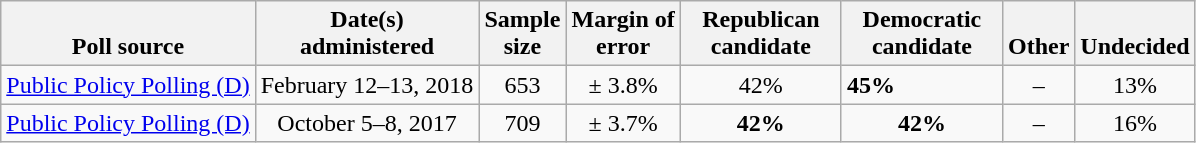<table class="wikitable">
<tr valign= bottom>
<th>Poll source</th>
<th>Date(s)<br>administered</th>
<th>Sample<br>size</th>
<th>Margin of<br>error</th>
<th style="width:100px;">Republican<br>candidate</th>
<th style="width:100px;">Democratic<br>candidate</th>
<th>Other</th>
<th>Undecided</th>
</tr>
<tr>
<td><a href='#'>Public Policy Polling (D)</a></td>
<td align=center>February 12–13, 2018</td>
<td align=center>653</td>
<td align=center>± 3.8%</td>
<td align=center>42%</td>
<td><strong>45%</strong></td>
<td align=center>–</td>
<td align=center>13%</td>
</tr>
<tr>
<td><a href='#'>Public Policy Polling (D)</a></td>
<td align=center>October 5–8, 2017</td>
<td align=center>709</td>
<td align=center>± 3.7%</td>
<td align=center><strong>42%</strong></td>
<td align=center><strong>42%</strong></td>
<td align=center>–</td>
<td align=center>16%</td>
</tr>
</table>
